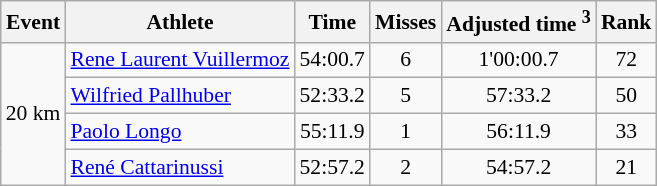<table class="wikitable" style="font-size:90%">
<tr>
<th>Event</th>
<th>Athlete</th>
<th>Time</th>
<th>Misses</th>
<th>Adjusted time <sup>3</sup></th>
<th>Rank</th>
</tr>
<tr>
<td rowspan="4">20 km</td>
<td><a href='#'>Rene Laurent Vuillermoz</a></td>
<td align="center">54:00.7</td>
<td align="center">6</td>
<td align="center">1'00:00.7</td>
<td align="center">72</td>
</tr>
<tr>
<td><a href='#'>Wilfried Pallhuber</a></td>
<td align="center">52:33.2</td>
<td align="center">5</td>
<td align="center">57:33.2</td>
<td align="center">50</td>
</tr>
<tr>
<td><a href='#'>Paolo Longo</a></td>
<td align="center">55:11.9</td>
<td align="center">1</td>
<td align="center">56:11.9</td>
<td align="center">33</td>
</tr>
<tr>
<td><a href='#'>René Cattarinussi</a></td>
<td align="center">52:57.2</td>
<td align="center">2</td>
<td align="center">54:57.2</td>
<td align="center">21</td>
</tr>
</table>
